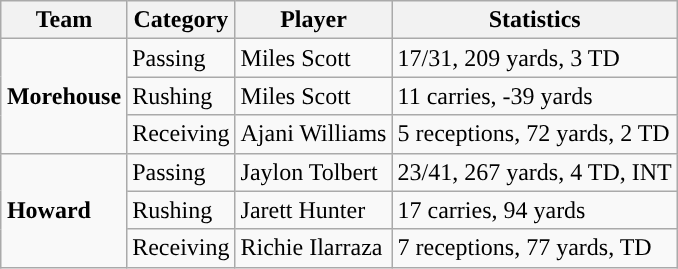<table class="wikitable" style="float: right;">
<tr>
<th>Team</th>
<th>Category</th>
<th>Player</th>
<th>Statistics</th>
</tr>
<tr>
<td rowspan=3><strong>Morehouse</strong></td>
<td>Passing</td>
<td>Miles Scott</td>
<td>17/31, 209 yards, 3 TD</td>
</tr>
<tr>
<td>Rushing</td>
<td>Miles Scott</td>
<td>11 carries, -39 yards</td>
</tr>
<tr>
<td>Receiving</td>
<td>Ajani Williams</td>
<td>5 receptions, 72 yards, 2 TD</td>
</tr>
<tr>
<td rowspan=3><strong>Howard</strong></td>
<td>Passing</td>
<td>Jaylon Tolbert</td>
<td>23/41, 267 yards, 4 TD, INT</td>
</tr>
<tr>
<td>Rushing</td>
<td>Jarett Hunter</td>
<td>17 carries, 94 yards</td>
</tr>
<tr>
<td>Receiving</td>
<td>Richie Ilarraza</td>
<td>7 receptions, 77 yards, TD</td>
</tr>
</table>
